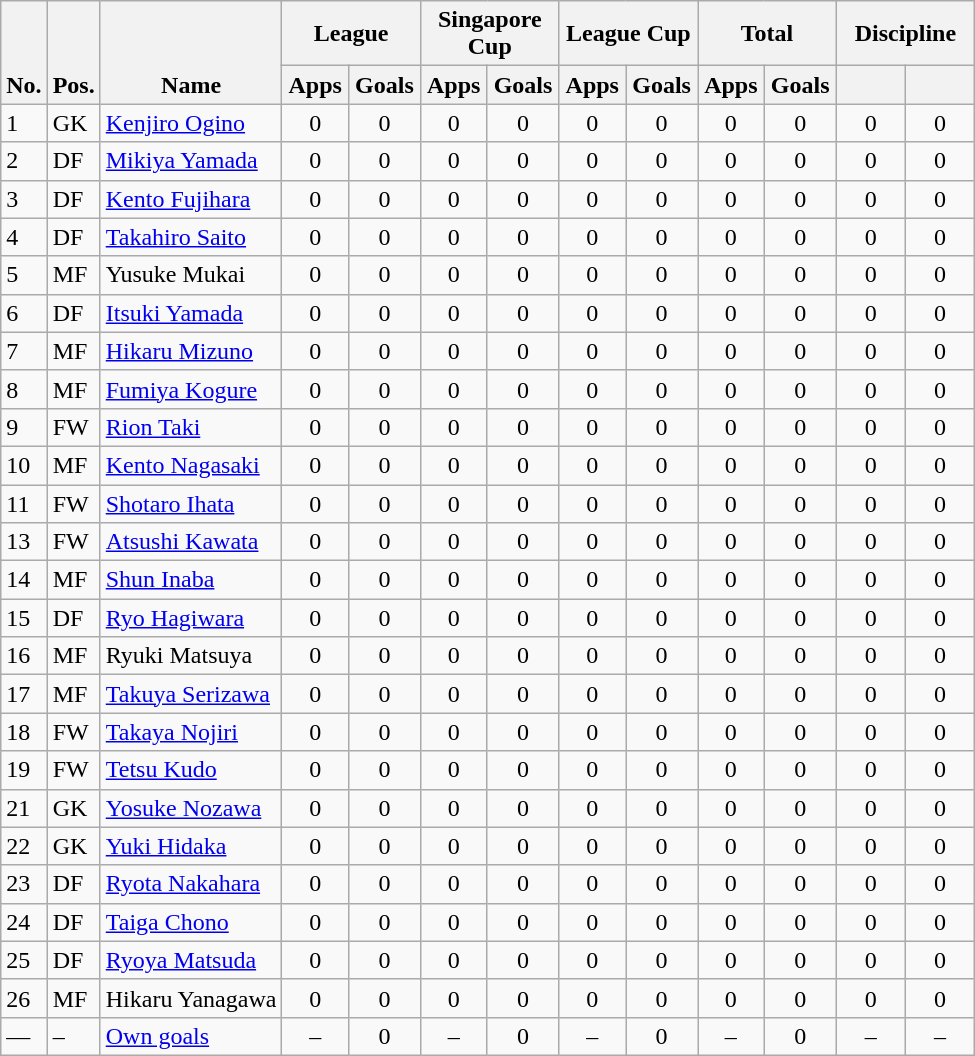<table class="wikitable" style="text-align:center">
<tr>
<th rowspan="2" valign="bottom">No.</th>
<th rowspan="2" valign="bottom">Pos.</th>
<th rowspan="2" valign="bottom">Name</th>
<th colspan="2" width="85">League</th>
<th colspan="2" width="85">Singapore Cup</th>
<th colspan="2" width="85">League Cup</th>
<th colspan="2" width="85">Total</th>
<th colspan="2" width="85">Discipline</th>
</tr>
<tr>
<th>Apps</th>
<th>Goals</th>
<th>Apps</th>
<th>Goals</th>
<th>Apps</th>
<th>Goals</th>
<th>Apps</th>
<th>Goals</th>
<th></th>
<th></th>
</tr>
<tr>
<td align="left">1</td>
<td align="left">GK</td>
<td align="left"> <a href='#'>Kenjiro Ogino</a></td>
<td>0</td>
<td>0</td>
<td>0</td>
<td>0</td>
<td>0</td>
<td>0</td>
<td>0</td>
<td>0</td>
<td>0</td>
<td>0</td>
</tr>
<tr>
<td align="left">2</td>
<td align="left">DF</td>
<td align="left"> <a href='#'>Mikiya Yamada</a></td>
<td>0</td>
<td>0</td>
<td>0</td>
<td>0</td>
<td>0</td>
<td>0</td>
<td>0</td>
<td>0</td>
<td>0</td>
<td>0</td>
</tr>
<tr>
<td align="left">3</td>
<td align="left">DF</td>
<td align="left"> <a href='#'>Kento Fujihara</a></td>
<td>0</td>
<td>0</td>
<td>0</td>
<td>0</td>
<td>0</td>
<td>0</td>
<td>0</td>
<td>0</td>
<td>0</td>
<td>0</td>
</tr>
<tr>
<td align="left">4</td>
<td align="left">DF</td>
<td align="left"> <a href='#'>Takahiro Saito</a></td>
<td>0</td>
<td>0</td>
<td>0</td>
<td>0</td>
<td>0</td>
<td>0</td>
<td>0</td>
<td>0</td>
<td>0</td>
<td>0</td>
</tr>
<tr>
<td align="left">5</td>
<td align="left">MF</td>
<td align="left"> Yusuke Mukai</td>
<td>0</td>
<td>0</td>
<td>0</td>
<td>0</td>
<td>0</td>
<td>0</td>
<td>0</td>
<td>0</td>
<td>0</td>
<td>0</td>
</tr>
<tr>
<td align="left">6</td>
<td align="left">DF</td>
<td align="left"> <a href='#'>Itsuki Yamada</a></td>
<td>0</td>
<td>0</td>
<td>0</td>
<td>0</td>
<td>0</td>
<td>0</td>
<td>0</td>
<td>0</td>
<td>0</td>
<td>0</td>
</tr>
<tr>
<td align="left">7</td>
<td align="left">MF</td>
<td align="left"> <a href='#'>Hikaru Mizuno</a></td>
<td>0</td>
<td>0</td>
<td>0</td>
<td>0</td>
<td>0</td>
<td>0</td>
<td>0</td>
<td>0</td>
<td>0</td>
<td>0</td>
</tr>
<tr>
<td align="left">8</td>
<td align="left">MF</td>
<td align="left"> <a href='#'>Fumiya Kogure</a></td>
<td>0</td>
<td>0</td>
<td>0</td>
<td>0</td>
<td>0</td>
<td>0</td>
<td>0</td>
<td>0</td>
<td>0</td>
<td>0</td>
</tr>
<tr>
<td align="left">9</td>
<td align="left">FW</td>
<td align="left"> <a href='#'>Rion Taki</a></td>
<td>0</td>
<td>0</td>
<td>0</td>
<td>0</td>
<td>0</td>
<td>0</td>
<td>0</td>
<td>0</td>
<td>0</td>
<td>0</td>
</tr>
<tr>
<td align="left">10</td>
<td align="left">MF</td>
<td align="left"> <a href='#'>Kento Nagasaki</a></td>
<td>0</td>
<td>0</td>
<td>0</td>
<td>0</td>
<td>0</td>
<td>0</td>
<td>0</td>
<td>0</td>
<td>0</td>
<td>0</td>
</tr>
<tr>
<td align="left">11</td>
<td align="left">FW</td>
<td align="left"> <a href='#'>Shotaro Ihata</a></td>
<td>0</td>
<td>0</td>
<td>0</td>
<td>0</td>
<td>0</td>
<td>0</td>
<td>0</td>
<td>0</td>
<td>0</td>
<td>0</td>
</tr>
<tr>
<td align="left">13</td>
<td align="left">FW</td>
<td align="left"> <a href='#'>Atsushi Kawata</a></td>
<td>0</td>
<td>0</td>
<td>0</td>
<td>0</td>
<td>0</td>
<td>0</td>
<td>0</td>
<td>0</td>
<td>0</td>
<td>0</td>
</tr>
<tr>
<td align="left">14</td>
<td align="left">MF</td>
<td align="left"> <a href='#'>Shun Inaba</a></td>
<td>0</td>
<td>0</td>
<td>0</td>
<td>0</td>
<td>0</td>
<td>0</td>
<td>0</td>
<td>0</td>
<td>0</td>
<td>0</td>
</tr>
<tr>
<td align="left">15</td>
<td align="left">DF</td>
<td align="left"> <a href='#'>Ryo Hagiwara</a></td>
<td>0</td>
<td>0</td>
<td>0</td>
<td>0</td>
<td>0</td>
<td>0</td>
<td>0</td>
<td>0</td>
<td>0</td>
<td>0</td>
</tr>
<tr>
<td align="left">16</td>
<td align="left">MF</td>
<td align="left"> Ryuki Matsuya</td>
<td>0</td>
<td>0</td>
<td>0</td>
<td>0</td>
<td>0</td>
<td>0</td>
<td>0</td>
<td>0</td>
<td>0</td>
<td>0</td>
</tr>
<tr>
<td align="left">17</td>
<td align="left">MF</td>
<td align="left"> <a href='#'>Takuya Serizawa</a></td>
<td>0</td>
<td>0</td>
<td>0</td>
<td>0</td>
<td>0</td>
<td>0</td>
<td>0</td>
<td>0</td>
<td>0</td>
<td>0</td>
</tr>
<tr>
<td align="left">18</td>
<td align="left">FW</td>
<td align="left"> <a href='#'>Takaya Nojiri</a></td>
<td>0</td>
<td>0</td>
<td>0</td>
<td>0</td>
<td>0</td>
<td>0</td>
<td>0</td>
<td>0</td>
<td>0</td>
<td>0</td>
</tr>
<tr>
<td align="left">19</td>
<td align="left">FW</td>
<td align="left"> <a href='#'>Tetsu Kudo</a></td>
<td>0</td>
<td>0</td>
<td>0</td>
<td>0</td>
<td>0</td>
<td>0</td>
<td>0</td>
<td>0</td>
<td>0</td>
<td>0</td>
</tr>
<tr>
<td align="left">21</td>
<td align="left">GK</td>
<td align="left"> <a href='#'>Yosuke Nozawa</a></td>
<td>0</td>
<td>0</td>
<td>0</td>
<td>0</td>
<td>0</td>
<td>0</td>
<td>0</td>
<td>0</td>
<td>0</td>
<td>0</td>
</tr>
<tr>
<td align="left">22</td>
<td align="left">GK</td>
<td align="left"> <a href='#'>Yuki Hidaka</a></td>
<td>0</td>
<td>0</td>
<td>0</td>
<td>0</td>
<td>0</td>
<td>0</td>
<td>0</td>
<td>0</td>
<td>0</td>
<td>0</td>
</tr>
<tr>
<td align="left">23</td>
<td align="left">DF</td>
<td align="left"> <a href='#'>Ryota Nakahara</a></td>
<td>0</td>
<td>0</td>
<td>0</td>
<td>0</td>
<td>0</td>
<td>0</td>
<td>0</td>
<td>0</td>
<td>0</td>
<td>0</td>
</tr>
<tr>
<td align="left">24</td>
<td align="left">DF</td>
<td align="left"> <a href='#'>Taiga Chono</a></td>
<td>0</td>
<td>0</td>
<td>0</td>
<td>0</td>
<td>0</td>
<td>0</td>
<td>0</td>
<td>0</td>
<td>0</td>
<td>0</td>
</tr>
<tr>
<td align="left">25</td>
<td align="left">DF</td>
<td align="left"> <a href='#'>Ryoya Matsuda</a></td>
<td>0</td>
<td>0</td>
<td>0</td>
<td>0</td>
<td>0</td>
<td>0</td>
<td>0</td>
<td>0</td>
<td>0</td>
<td>0</td>
</tr>
<tr>
<td align="left">26</td>
<td align="left">MF</td>
<td align="left"> Hikaru Yanagawa</td>
<td>0</td>
<td>0</td>
<td>0</td>
<td>0</td>
<td>0</td>
<td>0</td>
<td>0</td>
<td>0</td>
<td>0</td>
<td>0</td>
</tr>
<tr>
<td align="left">—</td>
<td align="left">–</td>
<td align="left"><a href='#'>Own goals</a></td>
<td>–</td>
<td>0</td>
<td>–</td>
<td>0</td>
<td>–</td>
<td>0</td>
<td>–</td>
<td>0</td>
<td>–</td>
<td>–</td>
</tr>
</table>
